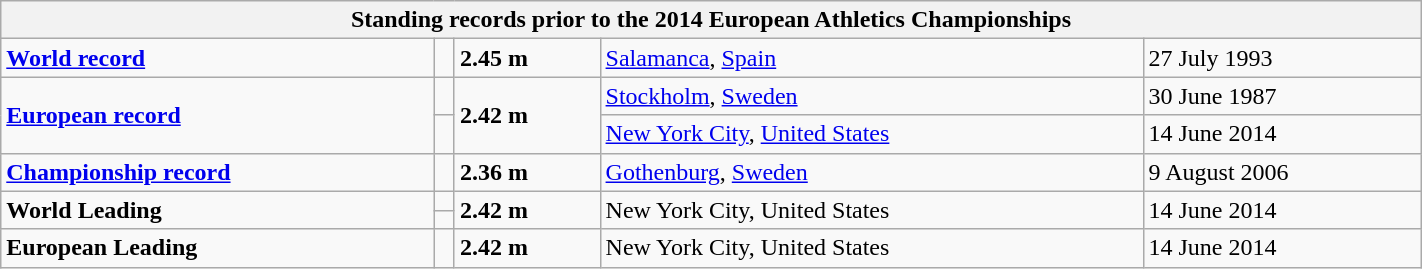<table class="wikitable" width=75%>
<tr>
<th colspan="5">Standing records prior to the 2014 European Athletics Championships</th>
</tr>
<tr>
<td><strong><a href='#'>World record</a></strong></td>
<td></td>
<td><strong>2.45 m</strong></td>
<td><a href='#'>Salamanca</a>, <a href='#'>Spain</a></td>
<td>27 July 1993</td>
</tr>
<tr>
<td rowspan=2><strong><a href='#'>European record</a></strong></td>
<td></td>
<td rowspan=2><strong>2.42 m</strong></td>
<td><a href='#'>Stockholm</a>, <a href='#'>Sweden</a></td>
<td>30 June 1987</td>
</tr>
<tr>
<td></td>
<td><a href='#'>New York City</a>, <a href='#'>United States</a></td>
<td>14 June 2014</td>
</tr>
<tr>
<td><strong><a href='#'>Championship record</a></strong></td>
<td></td>
<td><strong>2.36 m</strong></td>
<td><a href='#'>Gothenburg</a>, <a href='#'>Sweden</a></td>
<td>9 August 2006</td>
</tr>
<tr>
<td rowspan=2><strong>World Leading</strong></td>
<td></td>
<td rowspan=2><strong>2.42 m</strong></td>
<td rowspan=2>New York City, United States</td>
<td rowspan=2>14 June 2014</td>
</tr>
<tr>
<td></td>
</tr>
<tr>
<td><strong>European Leading</strong></td>
<td></td>
<td><strong>2.42 m</strong></td>
<td>New York City, United States</td>
<td>14 June 2014</td>
</tr>
</table>
